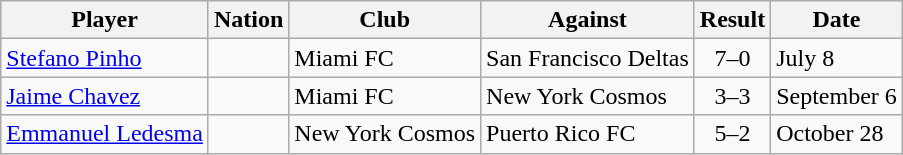<table class="wikitable">
<tr>
<th>Player</th>
<th>Nation</th>
<th>Club</th>
<th>Against</th>
<th style="text-align:center">Result</th>
<th>Date</th>
</tr>
<tr>
<td><a href='#'>Stefano Pinho</a></td>
<td></td>
<td>Miami FC</td>
<td>San Francisco Deltas</td>
<td style="text-align:center;">7–0 </td>
<td>July 8</td>
</tr>
<tr>
<td><a href='#'>Jaime Chavez</a></td>
<td></td>
<td>Miami FC</td>
<td>New York Cosmos</td>
<td style="text-align:center;">3–3</td>
<td>September 6</td>
</tr>
<tr>
<td><a href='#'>Emmanuel Ledesma</a></td>
<td></td>
<td>New York Cosmos</td>
<td>Puerto Rico FC</td>
<td style="text-align:center;">5–2</td>
<td>October 28</td>
</tr>
</table>
